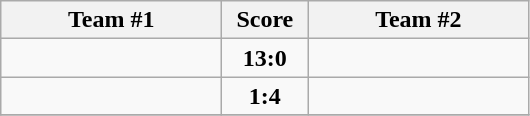<table class="wikitable" style="text-align:center;">
<tr>
<th width=140>Team #1</th>
<th width=50>Score</th>
<th width=140>Team #2</th>
</tr>
<tr>
<td style="text-align:right;"></td>
<td><strong>13:0</strong></td>
<td style="text-align:left;"></td>
</tr>
<tr>
<td style="text-align:right;"></td>
<td><strong>1:4</strong></td>
<td style="text-align:left;"></td>
</tr>
<tr>
</tr>
</table>
